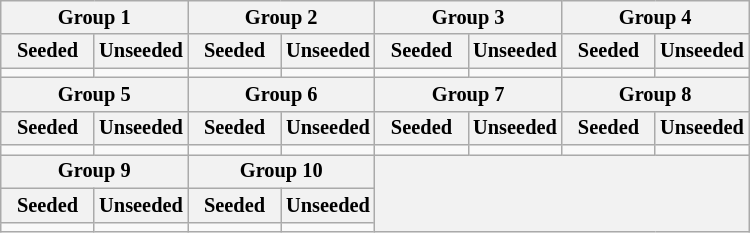<table class="wikitable" style="font-size:85%">
<tr>
<th colspan=2>Group 1</th>
<th colspan=2>Group 2</th>
<th colspan=2>Group 3</th>
<th colspan=2>Group 4</th>
</tr>
<tr>
<th width=12.5%>Seeded</th>
<th width=12.5%>Unseeded</th>
<th width=12.5%>Seeded</th>
<th width=12.5%>Unseeded</th>
<th width=12.5%>Seeded</th>
<th width=12.5%>Unseeded</th>
<th width=12.5%>Seeded</th>
<th width=12.5%>Unseeded</th>
</tr>
<tr>
<td valign=top></td>
<td valign=top></td>
<td valign=top></td>
<td valign=top></td>
<td valign=top></td>
<td valign=top></td>
<td valign=top></td>
<td valign=top></td>
</tr>
<tr>
<th colspan=2>Group 5</th>
<th colspan=2>Group 6</th>
<th colspan=2>Group 7</th>
<th colspan=2>Group 8</th>
</tr>
<tr>
<th>Seeded</th>
<th>Unseeded</th>
<th>Seeded</th>
<th>Unseeded</th>
<th>Seeded</th>
<th>Unseeded</th>
<th>Seeded</th>
<th>Unseeded</th>
</tr>
<tr>
<td valign=top></td>
<td valign=top></td>
<td valign=top></td>
<td valign=top></td>
<td valign=top></td>
<td valign=top></td>
<td valign=top></td>
<td valign=top></td>
</tr>
<tr>
<th colspan=2>Group 9</th>
<th colspan=2>Group 10</th>
<th colspan=4 rowspan=3></th>
</tr>
<tr>
<th>Seeded</th>
<th>Unseeded</th>
<th>Seeded</th>
<th>Unseeded</th>
</tr>
<tr>
<td valign=top></td>
<td valign=top></td>
<td valign=top></td>
<td valign=top></td>
</tr>
</table>
